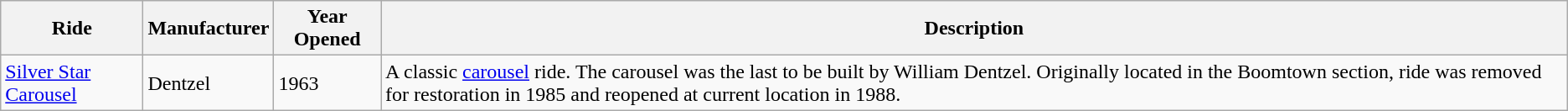<table class=wikitable>
<tr>
<th>Ride</th>
<th>Manufacturer</th>
<th>Year Opened</th>
<th>Description</th>
</tr>
<tr>
<td><a href='#'>Silver Star Carousel</a></td>
<td>Dentzel</td>
<td>1963</td>
<td>A classic <a href='#'>carousel</a> ride. The carousel was the last to be built by William Dentzel. Originally located in the Boomtown section, ride was removed for restoration in 1985 and reopened at current location in 1988.</td>
</tr>
</table>
